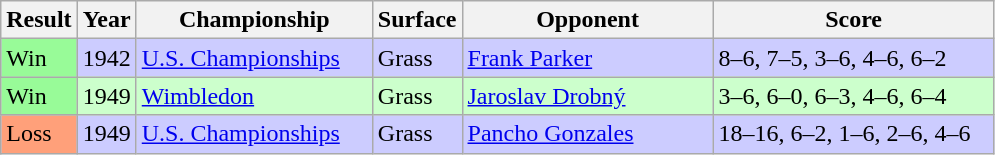<table class='sortable wikitable'>
<tr>
<th style="width:40px">Result</th>
<th style="width:30px">Year</th>
<th style="width:150px">Championship</th>
<th style="width:50px">Surface</th>
<th style="width:160px">Opponent</th>
<th style="width:180px" class="unsortable">Score</th>
</tr>
<tr style="background:#ccf;">
<td style="background:#98fb98;">Win</td>
<td>1942</td>
<td><a href='#'>U.S. Championships</a></td>
<td>Grass</td>
<td> <a href='#'>Frank Parker</a></td>
<td>8–6, 7–5, 3–6, 4–6, 6–2</td>
</tr>
<tr style="background:#cfc;">
<td style="background:#98fb98;">Win</td>
<td>1949</td>
<td><a href='#'>Wimbledon</a></td>
<td>Grass</td>
<td> <a href='#'>Jaroslav Drobný</a></td>
<td>3–6, 6–0, 6–3, 4–6, 6–4</td>
</tr>
<tr style="background:#ccf;">
<td style="background:#ffa07a;">Loss</td>
<td>1949</td>
<td><a href='#'>U.S. Championships</a></td>
<td>Grass</td>
<td> <a href='#'>Pancho Gonzales</a></td>
<td>18–16, 6–2, 1–6, 2–6, 4–6</td>
</tr>
</table>
